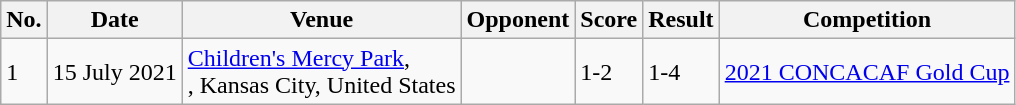<table class="wikitable sortable">
<tr>
<th>No.</th>
<th>Date</th>
<th>Venue</th>
<th>Opponent</th>
<th>Score</th>
<th>Result</th>
<th>Competition</th>
</tr>
<tr>
<td>1</td>
<td>15 July 2021</td>
<td><a href='#'>Children's Mercy Park</a>,<br>, Kansas City, United States</td>
<td></td>
<td>1-2</td>
<td>1-4</td>
<td><a href='#'>2021 CONCACAF Gold Cup</a></td>
</tr>
</table>
